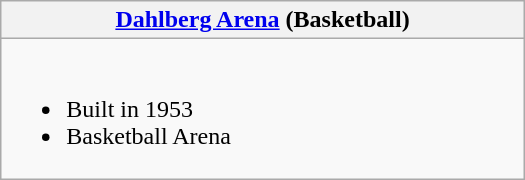<table class="wikitable collapsible collapsed" style="width:350px;">
<tr>
<th><strong><a href='#'>Dahlberg Arena</a></strong> (Basketball)</th>
</tr>
<tr>
<td><br><ul><li>Built in 1953</li><li>Basketball Arena</li></ul></td>
</tr>
</table>
